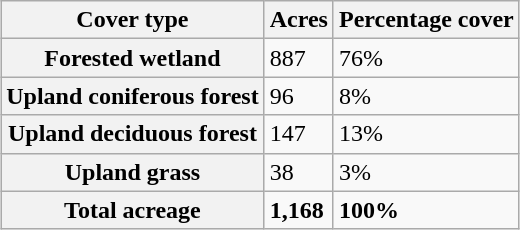<table class="wikitable" style="margin-left: auto; margin-right: auto; border: none;">
<tr>
<th>Cover type</th>
<th>Acres</th>
<th>Percentage cover</th>
</tr>
<tr>
<th>Forested wetland</th>
<td>887</td>
<td>76%</td>
</tr>
<tr>
<th>Upland coniferous forest</th>
<td>96</td>
<td>8%</td>
</tr>
<tr>
<th>Upland deciduous forest</th>
<td>147</td>
<td>13%</td>
</tr>
<tr>
<th>Upland grass</th>
<td>38</td>
<td>3%</td>
</tr>
<tr>
<th>Total acreage</th>
<td><strong>1,168</strong></td>
<td><strong>100%</strong></td>
</tr>
<tr>
</tr>
</table>
